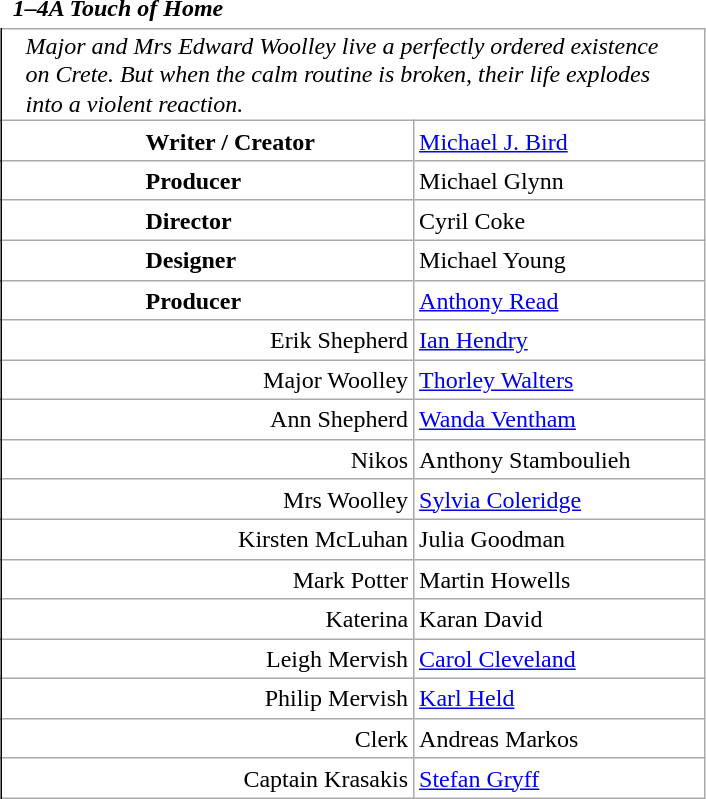<table class="wikitable mw-collapsible mw-collapsed" style="vertical-align:top;margin:auto 2em;line-height:1.2;max-width:33em;background-color:inherit;border:none;display: inline-table;">
<tr>
<td class=unsortable style="border:hidden;line-height:1.67;margin-left:-1em;text-align:center;padding-left:0.5em;min-width:1.0em;"></td>
<td class=unsortable style="border-style:none;padding-left:0.5em;text-align:left;min-width:16.5em;font-weight:700;font-style:italic;">1–4A Touch of Home</td>
<td class=unsortable style="border-style:none;text-align:right;font-weight:normal;font-family:Courier;font-size:95%;letter-spacing:-1pt;min-width:8.5em;padding-right:0.2em;"></td>
<td class=unsortable style="border-style:none;min-width:3.5em;padding-left:0;"></td>
<td class=unsortable style="border:hidden;min-width:3.5em;font-size:95%;"></td>
</tr>
<tr>
<td rowspan=100 style="border:none thin;border-right-style :solid;"></td>
<td colspan=3 style="text-align:left;padding:0.1em 1em;font-style:italic;border:hidden hidden solid hidden thin;">Major and Mrs Edward Woolley live a perfectly ordered existence on Crete. But when the calm routine is broken, their life explodes into a violent reaction.</td>
</tr>
<tr>
<td style="text-align:left;padding-left:6.0em;font-weight:bold;">Writer / Creator</td>
<td colspan=2><a href='#'>Michael J. Bird</a></td>
</tr>
<tr>
<td style="text-align:left;padding-left:6.0em;font-weight:bold;">Producer</td>
<td colspan=2>Michael Glynn</td>
</tr>
<tr>
<td style="text-align:left;padding-left:6.0em;font-weight:bold;">Director</td>
<td colspan=2>Cyril Coke</td>
</tr>
<tr>
<td style="text-align:left;padding-left:6.0em;font-weight:bold;">Designer</td>
<td colspan=2>Michael Young</td>
</tr>
<tr>
<td style="text-align:left;padding-left:6.0em;font-weight:bold;">Producer</td>
<td colspan=2><a href='#'>Anthony Read</a></td>
</tr>
<tr>
<td style="text-align:right;">Erik Shepherd</td>
<td colspan=2><a href='#'>Ian Hendry</a></td>
</tr>
<tr>
<td style="text-align:right;">Major Woolley</td>
<td colspan=2><a href='#'>Thorley Walters</a></td>
</tr>
<tr>
<td style="text-align:right;">Ann Shepherd</td>
<td colspan=2><a href='#'>Wanda Ventham</a></td>
</tr>
<tr>
<td style="text-align:right;">Nikos</td>
<td colspan=2>Anthony Stamboulieh</td>
</tr>
<tr>
<td style="text-align:right;">Mrs Woolley</td>
<td colspan=2><a href='#'>Sylvia Coleridge</a></td>
</tr>
<tr>
<td style="text-align:right;">Kirsten McLuhan</td>
<td colspan=2>Julia Goodman</td>
</tr>
<tr>
<td style="text-align:right;">Mark Potter</td>
<td colspan=2>Martin Howells</td>
</tr>
<tr>
<td style="text-align:right;">Katerina</td>
<td colspan=2>Karan David</td>
</tr>
<tr>
<td style="text-align:right;">Leigh Mervish</td>
<td colspan=2><a href='#'>Carol Cleveland</a></td>
</tr>
<tr>
<td style="text-align:right;">Philip Mervish</td>
<td colspan=2><a href='#'>Karl Held</a></td>
</tr>
<tr>
<td style="text-align:right;">Clerk</td>
<td colspan=2>Andreas Markos</td>
</tr>
<tr>
<td style="text-align:right;">Captain Krasakis</td>
<td colspan=2><a href='#'>Stefan Gryff</a></td>
</tr>
</table>
